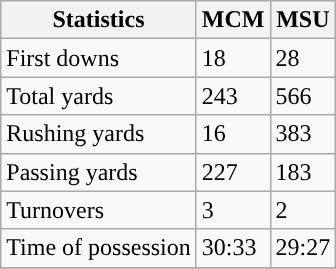<table class="wikitable">
<tr>
<th>Statistics</th>
<th>MCM</th>
<th>MSU</th>
</tr>
<tr>
<td>First downs</td>
<td>18</td>
<td>28</td>
</tr>
<tr>
<td>Total yards</td>
<td>243</td>
<td>566</td>
</tr>
<tr>
<td>Rushing yards</td>
<td>16</td>
<td>383</td>
</tr>
<tr>
<td>Passing yards</td>
<td>227</td>
<td>183</td>
</tr>
<tr>
<td>Turnovers</td>
<td>3</td>
<td>2</td>
</tr>
<tr>
<td>Time of possession</td>
<td>30:33</td>
<td>29:27</td>
</tr>
<tr>
</tr>
</table>
